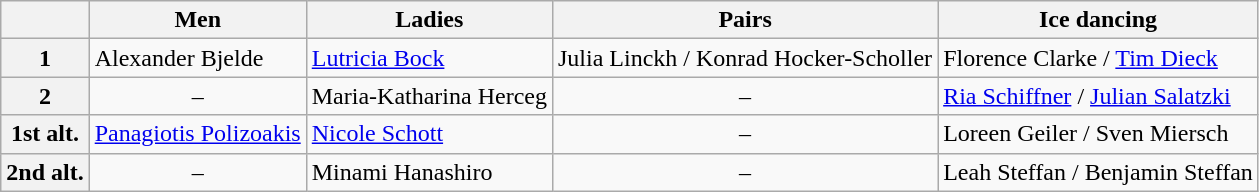<table class="wikitable">
<tr>
<th></th>
<th>Men</th>
<th>Ladies</th>
<th>Pairs</th>
<th>Ice dancing</th>
</tr>
<tr>
<th>1</th>
<td>Alexander Bjelde</td>
<td><a href='#'>Lutricia Bock</a></td>
<td>Julia Linckh / Konrad Hocker-Scholler</td>
<td>Florence Clarke / <a href='#'>Tim Dieck</a></td>
</tr>
<tr>
<th>2</th>
<td align=center>–</td>
<td>Maria-Katharina Herceg</td>
<td align=center>–</td>
<td><a href='#'>Ria Schiffner</a> / <a href='#'>Julian Salatzki</a></td>
</tr>
<tr>
<th>1st alt.</th>
<td><a href='#'>Panagiotis Polizoakis</a></td>
<td><a href='#'>Nicole Schott</a></td>
<td align=center>–</td>
<td>Loreen Geiler / Sven Miersch</td>
</tr>
<tr>
<th>2nd alt.</th>
<td align=center>–</td>
<td>Minami Hanashiro</td>
<td align=center>–</td>
<td>Leah Steffan / Benjamin Steffan</td>
</tr>
</table>
